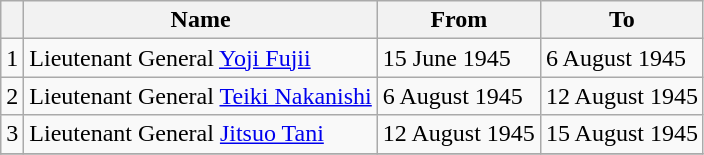<table class=wikitable>
<tr>
<th></th>
<th>Name</th>
<th>From</th>
<th>To</th>
</tr>
<tr>
<td>1</td>
<td>Lieutenant General <a href='#'>Yoji Fujii</a></td>
<td>15 June 1945</td>
<td>6 August 1945</td>
</tr>
<tr>
<td>2</td>
<td>Lieutenant General <a href='#'>Teiki Nakanishi</a></td>
<td>6 August 1945</td>
<td>12 August 1945</td>
</tr>
<tr>
<td>3</td>
<td>Lieutenant General <a href='#'>Jitsuo Tani</a></td>
<td>12 August 1945</td>
<td>15 August 1945</td>
</tr>
<tr>
</tr>
</table>
